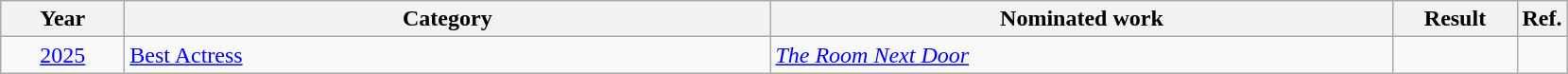<table class=wikitable>
<tr>
<th scope="col" style="width:5em;">Year</th>
<th scope="col" style="width:28em;">Category</th>
<th scope="col" style="width:27em;">Nominated work</th>
<th scope="col" style="width:5em;">Result</th>
<th>Ref.</th>
</tr>
<tr>
<td align=center><a href='#'>2025</a></td>
<td><a href='#'>Best Actress</a></td>
<td><em><a href='#'>The Room Next Door</a></em></td>
<td></td>
<td style="text-align:center;"></td>
</tr>
</table>
